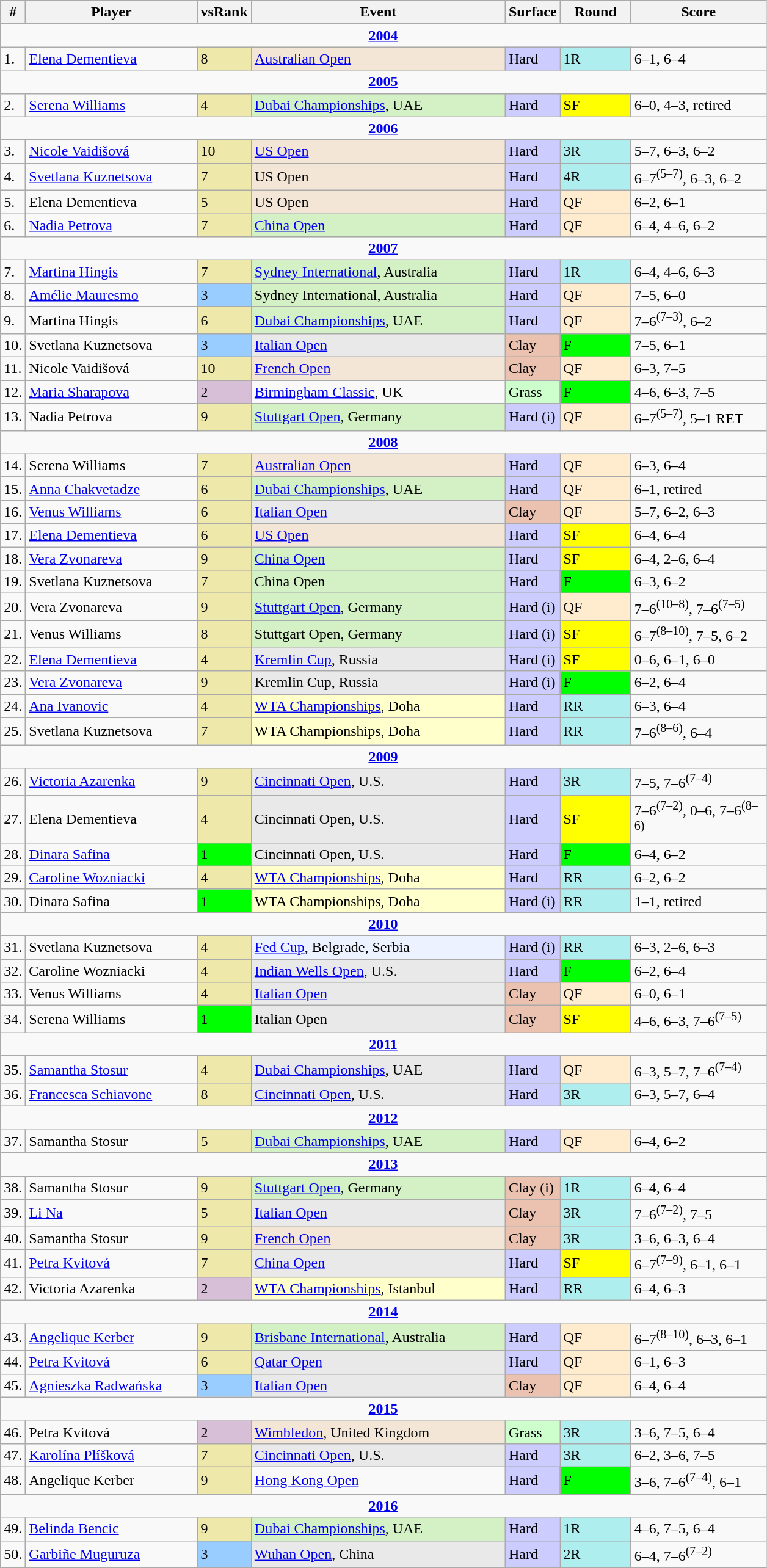<table class="wikitable sortable">
<tr>
<th width=15>#</th>
<th width=180>Player</th>
<th width=30>vsRank</th>
<th width=270>Event</th>
<th width=50>Surface</th>
<th width=70>Round</th>
<th width=140>Score</th>
</tr>
<tr>
<td colspan=7 style=text-align:center><strong><a href='#'>2004</a></strong></td>
</tr>
<tr>
<td>1.</td>
<td> <a href='#'>Elena Dementieva</a></td>
<td bgcolor=EEE8AA>8</td>
<td bgcolor=f3e6d7><a href='#'>Australian Open</a></td>
<td bgcolor=CCCCFF>Hard</td>
<td bgcolor=afeeee>1R</td>
<td>6–1, 6–4</td>
</tr>
<tr>
<td colspan=7 style=text-align:center><strong><a href='#'>2005</a></strong></td>
</tr>
<tr>
<td>2.</td>
<td> <a href='#'>Serena Williams</a></td>
<td bgcolor=EEE8AA>4</td>
<td bgcolor=d4f1c5><a href='#'>Dubai Championships</a>, UAE</td>
<td bgcolor=CCCCFF>Hard</td>
<td bgcolor=yellow>SF</td>
<td>6–0, 4–3, retired</td>
</tr>
<tr>
<td colspan=7 style=text-align:center><strong><a href='#'>2006</a></strong></td>
</tr>
<tr>
<td>3.</td>
<td> <a href='#'>Nicole Vaidišová</a></td>
<td bgcolor=EEE8AA>10</td>
<td bgcolor=f3e6d7><a href='#'>US Open</a></td>
<td bgcolor=CCCCFF>Hard</td>
<td bgcolor=afeeee>3R</td>
<td>5–7, 6–3, 6–2</td>
</tr>
<tr>
<td>4.</td>
<td> <a href='#'>Svetlana Kuznetsova</a></td>
<td bgcolor=EEE8AA>7</td>
<td bgcolor=f3e6d7>US Open</td>
<td bgcolor=CCCCFF>Hard</td>
<td bgcolor=afeeee>4R</td>
<td>6–7<sup>(5–7)</sup>, 6–3, 6–2</td>
</tr>
<tr>
<td>5.</td>
<td> Elena Dementieva</td>
<td bgcolor=EEE8AA>5</td>
<td bgcolor=f3e6d7>US Open</td>
<td bgcolor=CCCCFF>Hard</td>
<td bgcolor=ffebcd>QF</td>
<td>6–2, 6–1</td>
</tr>
<tr>
<td>6.</td>
<td> <a href='#'>Nadia Petrova</a></td>
<td bgcolor=EEE8AA>7</td>
<td bgcolor=d4f1c5><a href='#'>China Open</a></td>
<td bgcolor=CCCCFF>Hard</td>
<td bgcolor=ffebcd>QF</td>
<td>6–4, 4–6, 6–2</td>
</tr>
<tr>
<td colspan=7 style=text-align:center><strong><a href='#'>2007</a></strong></td>
</tr>
<tr>
<td>7.</td>
<td> <a href='#'>Martina Hingis</a></td>
<td bgcolor=EEE8AA>7</td>
<td bgcolor=d4f1c5><a href='#'>Sydney International</a>, Australia</td>
<td bgcolor=CCCCFF>Hard</td>
<td bgcolor=afeeee>1R</td>
<td>6–4, 4–6, 6–3</td>
</tr>
<tr>
<td>8.</td>
<td> <a href='#'>Amélie Mauresmo</a></td>
<td bgcolor=99ccff>3</td>
<td bgcolor=d4f1c5>Sydney International, Australia</td>
<td bgcolor=CCCCFF>Hard</td>
<td bgcolor=ffebcd>QF</td>
<td>7–5, 6–0</td>
</tr>
<tr>
<td>9.</td>
<td> Martina Hingis</td>
<td bgcolor=EEE8AA>6</td>
<td bgcolor=d4f1c5><a href='#'>Dubai Championships</a>, UAE</td>
<td bgcolor=CCCCFF>Hard</td>
<td bgcolor=ffebcd>QF</td>
<td>7–6<sup>(7–3)</sup>, 6–2</td>
</tr>
<tr>
<td>10.</td>
<td> Svetlana Kuznetsova</td>
<td bgcolor=99ccff>3</td>
<td bgcolor=e9e9e9><a href='#'>Italian Open</a></td>
<td bgcolor=EBC2AF>Clay</td>
<td bgcolor=lime>F</td>
<td>7–5, 6–1</td>
</tr>
<tr>
<td>11.</td>
<td> Nicole Vaidišová</td>
<td bgcolor=EEE8AA>10</td>
<td bgcolor=f3e6d7><a href='#'>French Open</a></td>
<td bgcolor=EBC2AF>Clay</td>
<td bgcolor=ffebcd>QF</td>
<td>6–3, 7–5</td>
</tr>
<tr>
<td>12.</td>
<td> <a href='#'>Maria Sharapova</a></td>
<td bgcolor=thistle>2</td>
<td><a href='#'>Birmingham Classic</a>, UK</td>
<td bgcolor=CCFFCC>Grass</td>
<td bgcolor=lime>F</td>
<td>4–6, 6–3, 7–5</td>
</tr>
<tr>
<td>13.</td>
<td> Nadia Petrova</td>
<td bgcolor=EEE8AA>9</td>
<td bgcolor=d4f1c5><a href='#'>Stuttgart Open</a>, Germany</td>
<td bgcolor=CCCCFF>Hard (i)</td>
<td bgcolor=ffebcd>QF</td>
<td>6–7<sup>(5–7)</sup>, 5–1 RET</td>
</tr>
<tr>
<td colspan=7 style=text-align:center><strong><a href='#'>2008</a></strong></td>
</tr>
<tr>
<td>14.</td>
<td> Serena Williams</td>
<td bgcolor=EEE8AA>7</td>
<td bgcolor=f3e6d7><a href='#'>Australian Open</a></td>
<td bgcolor=CCCCFF>Hard</td>
<td bgcolor=ffebcd>QF</td>
<td>6–3, 6–4</td>
</tr>
<tr>
<td>15.</td>
<td> <a href='#'>Anna Chakvetadze</a></td>
<td bgcolor=EEE8AA>6</td>
<td bgcolor=d4f1c5><a href='#'>Dubai Championships</a>, UAE</td>
<td bgcolor=CCCCFF>Hard</td>
<td bgcolor=ffebcd>QF</td>
<td>6–1, retired</td>
</tr>
<tr>
<td>16.</td>
<td> <a href='#'>Venus Williams</a></td>
<td bgcolor=EEE8AA>6</td>
<td bgcolor=e9e9e9><a href='#'>Italian Open</a></td>
<td bgcolor=EBC2AF>Clay</td>
<td bgcolor=ffebcd>QF</td>
<td>5–7, 6–2, 6–3</td>
</tr>
<tr>
<td>17.</td>
<td> <a href='#'>Elena Dementieva</a></td>
<td bgcolor=EEE8AA>6</td>
<td bgcolor=f3e6d7><a href='#'>US Open</a></td>
<td bgcolor=CCCCFF>Hard</td>
<td bgcolor=yellow>SF</td>
<td>6–4, 6–4</td>
</tr>
<tr>
<td>18.</td>
<td> <a href='#'>Vera Zvonareva</a></td>
<td bgcolor=EEE8AA>9</td>
<td bgcolor=d4f1c5><a href='#'>China Open</a></td>
<td bgcolor=CCCCFF>Hard</td>
<td bgcolor=yellow>SF</td>
<td>6–4, 2–6, 6–4</td>
</tr>
<tr>
<td>19.</td>
<td> Svetlana Kuznetsova</td>
<td bgcolor=EEE8AA>7</td>
<td bgcolor=d4f1c5>China Open</td>
<td bgcolor=CCCCFF>Hard</td>
<td bgcolor=lime>F</td>
<td>6–3, 6–2</td>
</tr>
<tr>
<td>20.</td>
<td> Vera Zvonareva</td>
<td bgcolor=EEE8AA>9</td>
<td bgcolor=d4f1c5><a href='#'>Stuttgart Open</a>, Germany</td>
<td bgcolor=CCCCFF>Hard (i)</td>
<td bgcolor=ffebcd>QF</td>
<td>7–6<sup>(10–8)</sup>, 7–6<sup>(7–5)</sup></td>
</tr>
<tr>
<td>21.</td>
<td> Venus Williams</td>
<td bgcolor=EEE8AA>8</td>
<td bgcolor=d4f1c5>Stuttgart Open, Germany</td>
<td bgcolor=CCCCFF>Hard (i)</td>
<td bgcolor=yellow>SF</td>
<td>6–7<sup>(8–10)</sup>, 7–5, 6–2</td>
</tr>
<tr>
<td>22.</td>
<td> <a href='#'>Elena Dementieva</a></td>
<td bgcolor=EEE8AA>4</td>
<td bgcolor=e9e9e9><a href='#'>Kremlin Cup</a>, Russia</td>
<td bgcolor=CCCCFF>Hard (i)</td>
<td bgcolor=yellow>SF</td>
<td>0–6, 6–1, 6–0</td>
</tr>
<tr>
<td>23.</td>
<td> <a href='#'>Vera Zvonareva</a></td>
<td bgcolor=EEE8AA>9</td>
<td bgcolor=e9e9e9>Kremlin Cup, Russia</td>
<td bgcolor=CCCCFF>Hard (i)</td>
<td bgcolor=lime>F</td>
<td>6–2, 6–4</td>
</tr>
<tr>
<td>24.</td>
<td> <a href='#'>Ana Ivanovic</a></td>
<td bgcolor=EEE8AA>4</td>
<td bgcolor=ffffcc><a href='#'>WTA Championships</a>, Doha</td>
<td bgcolor=CCCCFF>Hard</td>
<td bgcolor=afeeee>RR</td>
<td>6–3, 6–4</td>
</tr>
<tr>
<td>25.</td>
<td> Svetlana Kuznetsova</td>
<td bgcolor=EEE8AA>7</td>
<td bgcolor=ffffcc>WTA Championships, Doha</td>
<td bgcolor=CCCCFF>Hard</td>
<td bgcolor=afeeee>RR</td>
<td>7–6<sup>(8–6)</sup>, 6–4</td>
</tr>
<tr>
<td colspan=7 style=text-align:center><strong><a href='#'>2009</a></strong></td>
</tr>
<tr>
<td>26.</td>
<td> <a href='#'>Victoria Azarenka</a></td>
<td bgcolor=EEE8AA>9</td>
<td bgcolor=e9e9e9><a href='#'>Cincinnati Open</a>, U.S.</td>
<td bgcolor=CCCCFF>Hard</td>
<td bgcolor=afeeee>3R</td>
<td>7–5, 7–6<sup>(7–4)</sup></td>
</tr>
<tr>
<td>27.</td>
<td> Elena Dementieva</td>
<td bgcolor=EEE8AA>4</td>
<td bgcolor=e9e9e9>Cincinnati Open, U.S.</td>
<td bgcolor=CCCCFF>Hard</td>
<td bgcolor=yellow>SF</td>
<td>7–6<sup>(7–2)</sup>, 0–6, 7–6<sup>(8–6)</sup></td>
</tr>
<tr>
<td>28.</td>
<td> <a href='#'>Dinara Safina</a></td>
<td bgcolor=lime>1</td>
<td bgcolor=e9e9e9>Cincinnati Open, U.S.</td>
<td bgcolor=CCCCFF>Hard</td>
<td bgcolor=lime>F</td>
<td>6–4, 6–2</td>
</tr>
<tr>
<td>29.</td>
<td> <a href='#'>Caroline Wozniacki</a></td>
<td bgcolor=EEE8AA>4</td>
<td bgcolor=ffffcc><a href='#'>WTA Championships</a>, Doha</td>
<td bgcolor=CCCCFF>Hard</td>
<td bgcolor=afeeee>RR</td>
<td>6–2, 6–2</td>
</tr>
<tr>
<td>30.</td>
<td> Dinara Safina</td>
<td bgcolor=lime>1</td>
<td bgcolor=ffffcc>WTA Championships, Doha</td>
<td bgcolor=CCCCFF>Hard (i)</td>
<td bgcolor=afeeee>RR</td>
<td>1–1, retired</td>
</tr>
<tr>
<td colspan=7 style=text-align:center><strong><a href='#'>2010</a></strong></td>
</tr>
<tr>
<td>31.</td>
<td> Svetlana Kuznetsova</td>
<td bgcolor=EEE8AA>4</td>
<td bgcolor=ecf2ff><a href='#'>Fed Cup</a>, Belgrade, Serbia</td>
<td bgcolor=CCCCFF>Hard (i)</td>
<td bgcolor=afeeee>RR</td>
<td>6–3, 2–6, 6–3</td>
</tr>
<tr>
<td>32.</td>
<td> Caroline Wozniacki</td>
<td bgcolor=EEE8AA>4</td>
<td bgcolor=e9e9e9><a href='#'>Indian Wells Open</a>, U.S.</td>
<td bgcolor=CCCCFF>Hard</td>
<td bgcolor=lime>F</td>
<td>6–2, 6–4</td>
</tr>
<tr>
<td>33.</td>
<td> Venus Williams</td>
<td bgcolor=EEE8AA>4</td>
<td bgcolor=e9e9e9><a href='#'>Italian Open</a></td>
<td bgcolor=EBC2AF>Clay</td>
<td bgcolor=ffebcd>QF</td>
<td>6–0, 6–1</td>
</tr>
<tr>
<td>34.</td>
<td> Serena Williams</td>
<td bgcolor=lime>1</td>
<td bgcolor=e9e9e9>Italian Open</td>
<td bgcolor=EBC2AF>Clay</td>
<td bgcolor=yellow>SF</td>
<td>4–6, 6–3, 7–6<sup>(7–5)</sup></td>
</tr>
<tr>
<td colspan=7 style=text-align:center><strong><a href='#'>2011</a></strong></td>
</tr>
<tr>
<td>35.</td>
<td> <a href='#'>Samantha Stosur</a></td>
<td bgcolor=EEE8AA>4</td>
<td bgcolor=e9e9e9><a href='#'>Dubai Championships</a>, UAE</td>
<td bgcolor=CCCCFF>Hard</td>
<td bgcolor=ffebcd>QF</td>
<td>6–3, 5–7, 7–6<sup>(7–4)</sup></td>
</tr>
<tr>
<td>36.</td>
<td> <a href='#'>Francesca Schiavone</a></td>
<td bgcolor=EEE8AA>8</td>
<td bgcolor=e9e9e9><a href='#'>Cincinnati Open</a>, U.S.</td>
<td bgcolor=CCCCFF>Hard</td>
<td bgcolor=afeeee>3R</td>
<td>6–3, 5–7, 6–4</td>
</tr>
<tr>
<td colspan=7 style=text-align:center><strong><a href='#'>2012</a></strong></td>
</tr>
<tr>
<td>37.</td>
<td> Samantha Stosur</td>
<td bgcolor=EEE8AA>5</td>
<td bgcolor=d4f1c5><a href='#'>Dubai Championships</a>, UAE</td>
<td bgcolor=CCCCFF>Hard</td>
<td bgcolor=ffebcd>QF</td>
<td>6–4, 6–2</td>
</tr>
<tr>
<td colspan=7 style=text-align:center><strong><a href='#'>2013</a></strong></td>
</tr>
<tr>
<td>38.</td>
<td> Samantha Stosur</td>
<td bgcolor=EEE8AA>9</td>
<td bgcolor=d4f1c5><a href='#'>Stuttgart Open</a>, Germany</td>
<td bgcolor=EBC2AF>Clay (i)</td>
<td bgcolor=afeeee>1R</td>
<td>6–4, 6–4</td>
</tr>
<tr>
<td>39.</td>
<td> <a href='#'>Li Na</a></td>
<td bgcolor=EEE8AA>5</td>
<td bgcolor=e9e9e9><a href='#'>Italian Open</a></td>
<td bgcolor=EBC2AF>Clay</td>
<td bgcolor=afeeee>3R</td>
<td>7–6<sup>(7–2)</sup>, 7–5</td>
</tr>
<tr>
<td>40.</td>
<td> Samantha Stosur</td>
<td bgcolor=EEE8AA>9</td>
<td bgcolor=f3e6d7><a href='#'>French Open</a></td>
<td bgcolor=EBC2AF>Clay</td>
<td bgcolor=afeeee>3R</td>
<td>3–6, 6–3, 6–4</td>
</tr>
<tr>
<td>41.</td>
<td> <a href='#'>Petra Kvitová</a></td>
<td bgcolor=EEE8AA>7</td>
<td bgcolor=e9e9e9><a href='#'>China Open</a></td>
<td bgcolor=CCCCFF>Hard</td>
<td bgcolor=yellow>SF</td>
<td>6–7<sup>(7–9)</sup>, 6–1, 6–1</td>
</tr>
<tr>
<td>42.</td>
<td> Victoria Azarenka</td>
<td bgcolor=thistle>2</td>
<td bgcolor=ffffcc><a href='#'>WTA Championships</a>, Istanbul</td>
<td bgcolor=CCCCFF>Hard</td>
<td bgcolor=afeeee>RR</td>
<td>6–4, 6–3</td>
</tr>
<tr>
<td colspan=7 style=text-align:center><strong><a href='#'>2014</a></strong></td>
</tr>
<tr>
<td>43.</td>
<td> <a href='#'>Angelique Kerber</a></td>
<td bgcolor=EEE8AA>9</td>
<td bgcolor=d4f1c5><a href='#'>Brisbane International</a>, Australia</td>
<td bgcolor=CCCCFF>Hard</td>
<td bgcolor=ffebcd>QF</td>
<td>6–7<sup>(8–10)</sup>, 6–3, 6–1</td>
</tr>
<tr>
<td>44.</td>
<td> <a href='#'>Petra Kvitová</a></td>
<td bgcolor=EEE8AA>6</td>
<td bgcolor=e9e9e9><a href='#'>Qatar Open</a></td>
<td bgcolor=CCCCFF>Hard</td>
<td bgcolor=ffebcd>QF</td>
<td>6–1, 6–3</td>
</tr>
<tr>
<td>45.</td>
<td> <a href='#'>Agnieszka Radwańska</a></td>
<td bgcolor=99ccff>3</td>
<td bgcolor=e9e9e9><a href='#'>Italian Open</a></td>
<td bgcolor=EBC2AF>Clay</td>
<td bgcolor=ffebcd>QF</td>
<td>6–4, 6–4</td>
</tr>
<tr>
<td colspan=7 style=text-align:center><strong><a href='#'>2015</a></strong></td>
</tr>
<tr>
<td>46.</td>
<td> Petra Kvitová</td>
<td bgcolor=thistle>2</td>
<td bgcolor=f3e6d7><a href='#'>Wimbledon</a>, United Kingdom</td>
<td bgcolor=CCFFCC>Grass</td>
<td bgcolor=afeeee>3R</td>
<td>3–6, 7–5, 6–4</td>
</tr>
<tr>
<td>47.</td>
<td> <a href='#'>Karolína Plíšková</a></td>
<td bgcolor=EEE8AA>7</td>
<td bgcolor=e9e9e9><a href='#'>Cincinnati Open</a>, U.S.</td>
<td bgcolor=CCCCFF>Hard</td>
<td bgcolor=afeeee>3R</td>
<td>6–2, 3–6, 7–5</td>
</tr>
<tr>
<td>48.</td>
<td> Angelique Kerber</td>
<td bgcolor=EEE8AA>9</td>
<td><a href='#'>Hong Kong Open</a></td>
<td bgcolor=CCCCFF>Hard</td>
<td bgcolor=lime>F</td>
<td>3–6, 7–6<sup>(7–4)</sup>, 6–1</td>
</tr>
<tr>
<td colspan=7 style=text-align:center><strong><a href='#'>2016</a></strong></td>
</tr>
<tr>
<td>49.</td>
<td> <a href='#'>Belinda Bencic</a></td>
<td bgcolor=EEE8AA>9</td>
<td bgcolor=d4f1c5><a href='#'>Dubai Championships</a>, UAE</td>
<td bgcolor=CCCCFF>Hard</td>
<td bgcolor=afeeee>1R</td>
<td>4–6, 7–5, 6–4</td>
</tr>
<tr>
<td>50.</td>
<td> <a href='#'>Garbiñe Muguruza</a></td>
<td bgcolor=99ccff>3</td>
<td bgcolor=e9e9e9><a href='#'>Wuhan Open</a>, China</td>
<td bgcolor=CCCCFF>Hard</td>
<td bgcolor= afeeee>2R</td>
<td>6–4, 7–6<sup>(7–2)</sup></td>
</tr>
</table>
